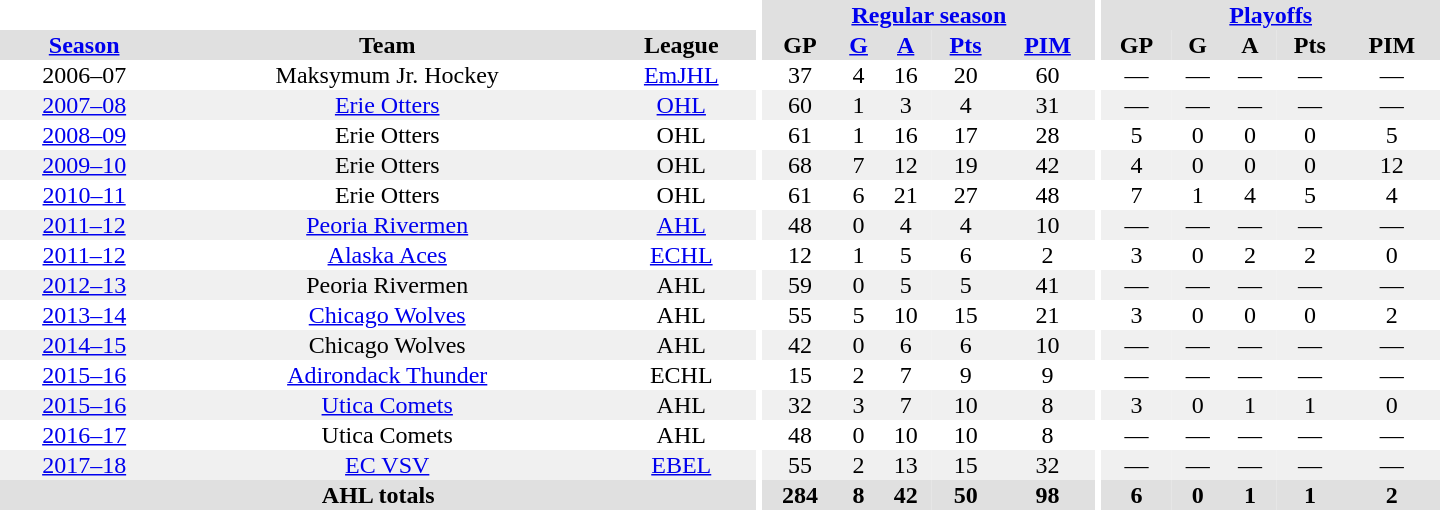<table border="0" cellpadding="1" cellspacing="0" style="text-align:center; width:60em">
<tr bgcolor="#e0e0e0">
<th colspan="3" bgcolor="#ffffff"></th>
<th rowspan="100" bgcolor="#ffffff"></th>
<th colspan="5"><a href='#'>Regular season</a></th>
<th rowspan="100" bgcolor="#ffffff"></th>
<th colspan="5"><a href='#'>Playoffs</a></th>
</tr>
<tr bgcolor="#e0e0e0">
<th><a href='#'>Season</a></th>
<th>Team</th>
<th>League</th>
<th>GP</th>
<th><a href='#'>G</a></th>
<th><a href='#'>A</a></th>
<th><a href='#'>Pts</a></th>
<th><a href='#'>PIM</a></th>
<th>GP</th>
<th>G</th>
<th>A</th>
<th>Pts</th>
<th>PIM</th>
</tr>
<tr>
<td>2006–07</td>
<td>Maksymum Jr. Hockey</td>
<td><a href='#'>EmJHL</a></td>
<td>37</td>
<td>4</td>
<td>16</td>
<td>20</td>
<td>60</td>
<td>—</td>
<td>—</td>
<td>—</td>
<td>—</td>
<td>—</td>
</tr>
<tr bgcolor="#f0f0f0">
<td><a href='#'>2007–08</a></td>
<td><a href='#'>Erie Otters</a></td>
<td><a href='#'>OHL</a></td>
<td>60</td>
<td>1</td>
<td>3</td>
<td>4</td>
<td>31</td>
<td>—</td>
<td>—</td>
<td>—</td>
<td>—</td>
<td>—</td>
</tr>
<tr>
<td><a href='#'>2008–09</a></td>
<td>Erie Otters</td>
<td>OHL</td>
<td>61</td>
<td>1</td>
<td>16</td>
<td>17</td>
<td>28</td>
<td>5</td>
<td>0</td>
<td>0</td>
<td>0</td>
<td>5</td>
</tr>
<tr bgcolor="#f0f0f0">
<td><a href='#'>2009–10</a></td>
<td>Erie Otters</td>
<td>OHL</td>
<td>68</td>
<td>7</td>
<td>12</td>
<td>19</td>
<td>42</td>
<td>4</td>
<td>0</td>
<td>0</td>
<td>0</td>
<td>12</td>
</tr>
<tr>
<td><a href='#'>2010–11</a></td>
<td>Erie Otters</td>
<td>OHL</td>
<td>61</td>
<td>6</td>
<td>21</td>
<td>27</td>
<td>48</td>
<td>7</td>
<td>1</td>
<td>4</td>
<td>5</td>
<td>4</td>
</tr>
<tr bgcolor="#f0f0f0">
<td><a href='#'>2011–12</a></td>
<td><a href='#'>Peoria Rivermen</a></td>
<td><a href='#'>AHL</a></td>
<td>48</td>
<td>0</td>
<td>4</td>
<td>4</td>
<td>10</td>
<td>—</td>
<td>—</td>
<td>—</td>
<td>—</td>
<td>—</td>
</tr>
<tr>
<td><a href='#'>2011–12</a></td>
<td><a href='#'>Alaska Aces</a></td>
<td><a href='#'>ECHL</a></td>
<td>12</td>
<td>1</td>
<td>5</td>
<td>6</td>
<td>2</td>
<td>3</td>
<td>0</td>
<td>2</td>
<td>2</td>
<td>0</td>
</tr>
<tr bgcolor="#f0f0f0">
<td><a href='#'>2012–13</a></td>
<td>Peoria Rivermen</td>
<td>AHL</td>
<td>59</td>
<td>0</td>
<td>5</td>
<td>5</td>
<td>41</td>
<td>—</td>
<td>—</td>
<td>—</td>
<td>—</td>
<td>—</td>
</tr>
<tr>
<td><a href='#'>2013–14</a></td>
<td><a href='#'>Chicago Wolves</a></td>
<td>AHL</td>
<td>55</td>
<td>5</td>
<td>10</td>
<td>15</td>
<td>21</td>
<td>3</td>
<td>0</td>
<td>0</td>
<td>0</td>
<td>2</td>
</tr>
<tr bgcolor="#f0f0f0">
<td><a href='#'>2014–15</a></td>
<td>Chicago Wolves</td>
<td>AHL</td>
<td>42</td>
<td>0</td>
<td>6</td>
<td>6</td>
<td>10</td>
<td>—</td>
<td>—</td>
<td>—</td>
<td>—</td>
<td>—</td>
</tr>
<tr>
<td><a href='#'>2015–16</a></td>
<td><a href='#'>Adirondack Thunder</a></td>
<td>ECHL</td>
<td>15</td>
<td>2</td>
<td>7</td>
<td>9</td>
<td>9</td>
<td>—</td>
<td>—</td>
<td>—</td>
<td>—</td>
<td>—</td>
</tr>
<tr bgcolor="#f0f0f0">
<td><a href='#'>2015–16</a></td>
<td><a href='#'>Utica Comets</a></td>
<td>AHL</td>
<td>32</td>
<td>3</td>
<td>7</td>
<td>10</td>
<td>8</td>
<td>3</td>
<td>0</td>
<td>1</td>
<td>1</td>
<td>0</td>
</tr>
<tr>
<td><a href='#'>2016–17</a></td>
<td>Utica Comets</td>
<td>AHL</td>
<td>48</td>
<td>0</td>
<td>10</td>
<td>10</td>
<td>8</td>
<td>—</td>
<td>—</td>
<td>—</td>
<td>—</td>
<td>—</td>
</tr>
<tr bgcolor="#f0f0f0">
<td><a href='#'>2017–18</a></td>
<td><a href='#'>EC VSV</a></td>
<td><a href='#'>EBEL</a></td>
<td>55</td>
<td>2</td>
<td>13</td>
<td>15</td>
<td>32</td>
<td>—</td>
<td>—</td>
<td>—</td>
<td>—</td>
<td>—</td>
</tr>
<tr bgcolor="#e0e0e0">
<th colspan="3">AHL totals</th>
<th>284</th>
<th>8</th>
<th>42</th>
<th>50</th>
<th>98</th>
<th>6</th>
<th>0</th>
<th>1</th>
<th>1</th>
<th>2</th>
</tr>
</table>
